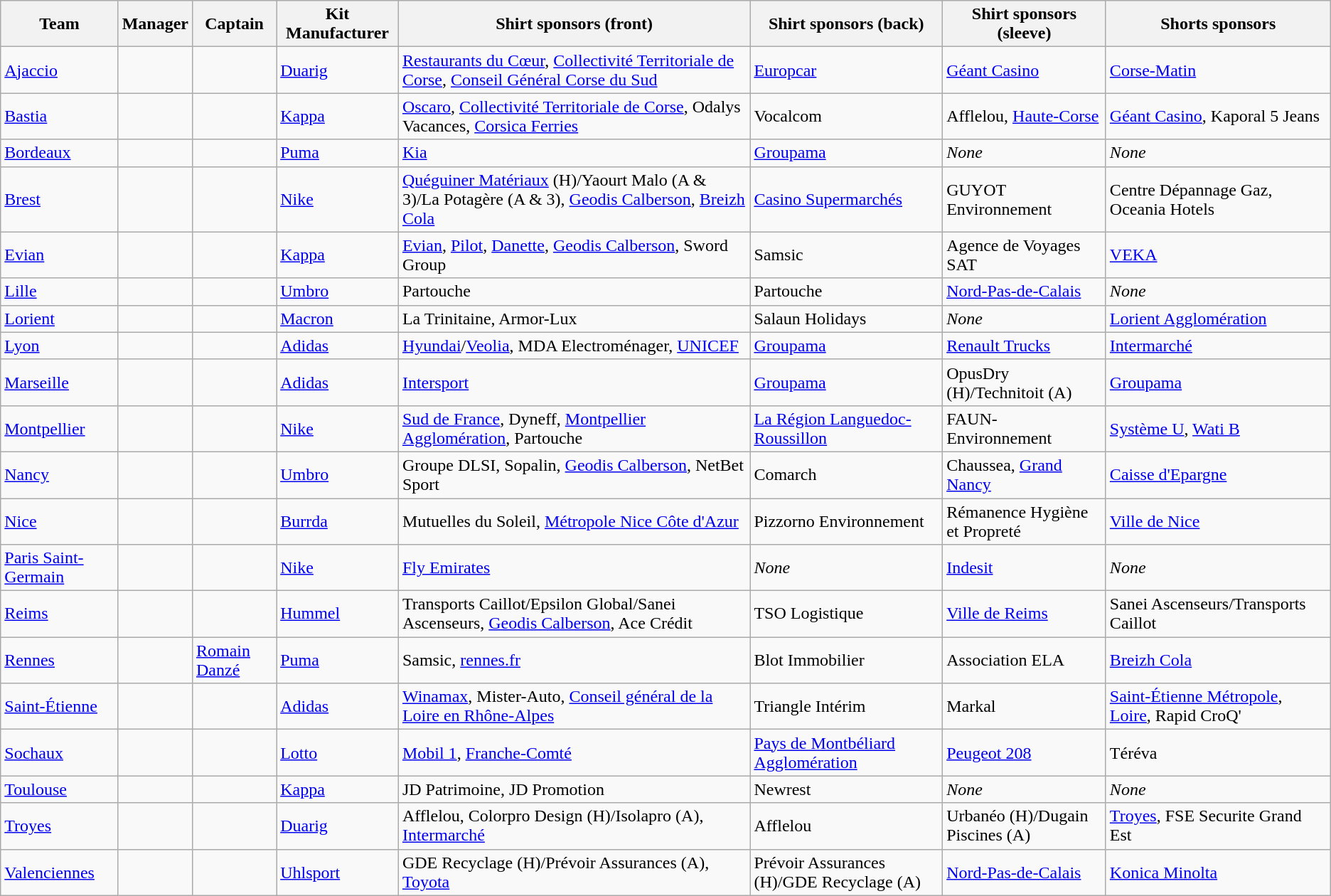<table class="wikitable sortable" style="text-align: left;">
<tr>
<th>Team</th>
<th>Manager</th>
<th>Captain</th>
<th>Kit Manufacturer</th>
<th>Shirt sponsors (front)</th>
<th>Shirt sponsors (back)</th>
<th>Shirt sponsors (sleeve)</th>
<th>Shorts sponsors</th>
</tr>
<tr>
<td><a href='#'>Ajaccio</a></td>
<td> </td>
<td> </td>
<td><a href='#'>Duarig</a></td>
<td><a href='#'>Restaurants du Cœur</a>, <a href='#'>Collectivité Territoriale de Corse</a>, <a href='#'>Conseil Général Corse du Sud</a></td>
<td><a href='#'>Europcar</a></td>
<td><a href='#'>Géant Casino</a></td>
<td><a href='#'>Corse-Matin</a></td>
</tr>
<tr>
<td><a href='#'>Bastia</a></td>
<td> </td>
<td> </td>
<td><a href='#'>Kappa</a></td>
<td><a href='#'>Oscaro</a>, <a href='#'>Collectivité Territoriale de Corse</a>, Odalys Vacances, <a href='#'>Corsica Ferries</a></td>
<td>Vocalcom</td>
<td>Afflelou, <a href='#'>Haute-Corse</a></td>
<td><a href='#'>Géant Casino</a>, Kaporal 5 Jeans</td>
</tr>
<tr>
<td><a href='#'>Bordeaux</a></td>
<td> </td>
<td> </td>
<td><a href='#'>Puma</a></td>
<td><a href='#'>Kia</a></td>
<td><a href='#'>Groupama</a></td>
<td><em>None</em></td>
<td><em>None</em></td>
</tr>
<tr>
<td><a href='#'>Brest</a></td>
<td> </td>
<td> </td>
<td><a href='#'>Nike</a></td>
<td><a href='#'>Quéguiner Matériaux</a> (H)/Yaourt Malo (A & 3)/La Potagère (A & 3), <a href='#'>Geodis Calberson</a>, <a href='#'>Breizh Cola</a></td>
<td><a href='#'>Casino Supermarchés</a></td>
<td>GUYOT Environnement</td>
<td>Centre Dépannage Gaz, Oceania Hotels</td>
</tr>
<tr>
<td><a href='#'>Evian</a></td>
<td> </td>
<td> </td>
<td><a href='#'>Kappa</a></td>
<td><a href='#'>Evian</a>, <a href='#'>Pilot</a>, <a href='#'>Danette</a>, <a href='#'>Geodis Calberson</a>, Sword Group</td>
<td>Samsic</td>
<td>Agence de Voyages SAT</td>
<td><a href='#'>VEKA</a></td>
</tr>
<tr>
<td><a href='#'>Lille</a></td>
<td> </td>
<td> </td>
<td><a href='#'>Umbro</a></td>
<td>Partouche</td>
<td>Partouche</td>
<td><a href='#'>Nord-Pas-de-Calais</a></td>
<td><em>None</em></td>
</tr>
<tr>
<td><a href='#'>Lorient</a></td>
<td> </td>
<td> </td>
<td><a href='#'>Macron</a></td>
<td>La Trinitaine, Armor-Lux</td>
<td>Salaun Holidays</td>
<td><em>None</em></td>
<td><a href='#'>Lorient Agglomération</a></td>
</tr>
<tr>
<td><a href='#'>Lyon</a></td>
<td> </td>
<td> </td>
<td><a href='#'>Adidas</a></td>
<td><a href='#'>Hyundai</a>/<a href='#'>Veolia</a>, MDA Electroménager, <a href='#'>UNICEF</a></td>
<td><a href='#'>Groupama</a></td>
<td><a href='#'>Renault Trucks</a></td>
<td><a href='#'>Intermarché</a></td>
</tr>
<tr>
<td><a href='#'>Marseille</a></td>
<td> </td>
<td> </td>
<td><a href='#'>Adidas</a></td>
<td><a href='#'>Intersport</a></td>
<td><a href='#'>Groupama</a></td>
<td>OpusDry (H)/Technitoit (A)</td>
<td><a href='#'>Groupama</a></td>
</tr>
<tr>
<td><a href='#'>Montpellier</a></td>
<td> </td>
<td> </td>
<td><a href='#'>Nike</a></td>
<td><a href='#'>Sud de France</a>, Dyneff, <a href='#'>Montpellier Agglomération</a>, Partouche</td>
<td><a href='#'>La Région Languedoc-Roussillon</a></td>
<td>FAUN-Environnement</td>
<td><a href='#'>Système U</a>, <a href='#'>Wati B</a></td>
</tr>
<tr>
<td><a href='#'>Nancy</a></td>
<td> </td>
<td> </td>
<td><a href='#'>Umbro</a></td>
<td>Groupe DLSI, Sopalin, <a href='#'>Geodis Calberson</a>, NetBet Sport</td>
<td>Comarch</td>
<td>Chaussea, <a href='#'>Grand Nancy</a></td>
<td><a href='#'>Caisse d'Epargne</a></td>
</tr>
<tr>
<td><a href='#'>Nice</a></td>
<td> </td>
<td> </td>
<td><a href='#'>Burrda</a></td>
<td>Mutuelles du Soleil, <a href='#'>Métropole Nice Côte d'Azur</a></td>
<td>Pizzorno Environnement</td>
<td>Rémanence Hygiène et Propreté</td>
<td><a href='#'>Ville de Nice</a></td>
</tr>
<tr>
<td><a href='#'>Paris Saint-Germain</a></td>
<td> </td>
<td> </td>
<td><a href='#'>Nike</a></td>
<td><a href='#'>Fly Emirates</a></td>
<td><em>None</em></td>
<td><a href='#'>Indesit</a></td>
<td><em>None</em></td>
</tr>
<tr>
<td><a href='#'>Reims</a></td>
<td> </td>
<td> </td>
<td><a href='#'>Hummel</a></td>
<td>Transports Caillot/Epsilon Global/Sanei Ascenseurs, <a href='#'>Geodis Calberson</a>, Ace Crédit</td>
<td>TSO Logistique</td>
<td><a href='#'>Ville de Reims</a></td>
<td>Sanei Ascenseurs/Transports Caillot</td>
</tr>
<tr>
<td><a href='#'>Rennes</a></td>
<td> </td>
<td> <a href='#'>Romain Danzé</a></td>
<td><a href='#'>Puma</a></td>
<td>Samsic, <a href='#'>rennes.fr</a></td>
<td>Blot Immobilier</td>
<td>Association ELA</td>
<td><a href='#'>Breizh Cola</a></td>
</tr>
<tr>
<td><a href='#'>Saint-Étienne</a></td>
<td> </td>
<td> </td>
<td><a href='#'>Adidas</a></td>
<td><a href='#'>Winamax</a>, Mister-Auto, <a href='#'>Conseil général de la Loire en Rhône-Alpes</a></td>
<td>Triangle Intérim</td>
<td>Markal</td>
<td><a href='#'>Saint-Étienne Métropole</a>, <a href='#'>Loire</a>, Rapid CroQ'</td>
</tr>
<tr>
<td><a href='#'>Sochaux</a></td>
<td> </td>
<td> </td>
<td><a href='#'>Lotto</a></td>
<td><a href='#'>Mobil 1</a>, <a href='#'>Franche-Comté</a></td>
<td><a href='#'>Pays de Montbéliard Agglomération</a></td>
<td><a href='#'>Peugeot 208</a></td>
<td>Téréva</td>
</tr>
<tr>
<td><a href='#'>Toulouse</a></td>
<td> </td>
<td> </td>
<td><a href='#'>Kappa</a></td>
<td>JD Patrimoine, JD Promotion</td>
<td>Newrest</td>
<td><em>None</em></td>
<td><em>None</em></td>
</tr>
<tr>
<td><a href='#'>Troyes</a></td>
<td> </td>
<td> </td>
<td><a href='#'>Duarig</a></td>
<td>Afflelou, Colorpro Design (H)/Isolapro (A), <a href='#'>Intermarché</a></td>
<td>Afflelou</td>
<td>Urbanéo (H)/Dugain Piscines (A)</td>
<td><a href='#'>Troyes</a>, FSE Securite Grand Est</td>
</tr>
<tr>
<td><a href='#'>Valenciennes</a></td>
<td> </td>
<td> </td>
<td><a href='#'>Uhlsport</a></td>
<td>GDE Recyclage (H)/Prévoir Assurances (A), <a href='#'>Toyota</a></td>
<td>Prévoir Assurances (H)/GDE Recyclage (A)</td>
<td><a href='#'>Nord-Pas-de-Calais</a></td>
<td><a href='#'>Konica Minolta</a></td>
</tr>
</table>
